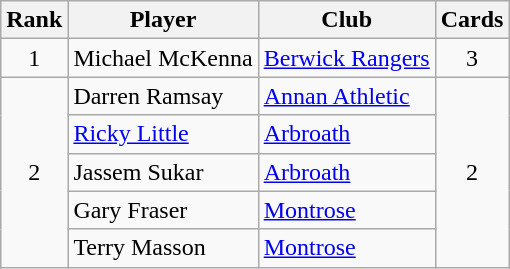<table class="wikitable" style="text-align:center">
<tr>
<th>Rank</th>
<th>Player</th>
<th>Club</th>
<th>Cards</th>
</tr>
<tr>
<td>1</td>
<td align="left"> Michael McKenna</td>
<td align="left"><a href='#'>Berwick Rangers</a></td>
<td>3</td>
</tr>
<tr>
<td rowspan="5">2</td>
<td align="left"> Darren Ramsay</td>
<td align="left"><a href='#'>Annan Athletic</a></td>
<td rowspan="5">2</td>
</tr>
<tr>
<td align="left"> <a href='#'>Ricky Little</a></td>
<td align="left"><a href='#'>Arbroath</a></td>
</tr>
<tr>
<td align="left"> Jassem Sukar</td>
<td align="left"><a href='#'>Arbroath</a></td>
</tr>
<tr>
<td align="left"> Gary Fraser</td>
<td align="left"><a href='#'>Montrose</a></td>
</tr>
<tr>
<td align="left"> Terry Masson</td>
<td align="left"><a href='#'>Montrose</a></td>
</tr>
</table>
